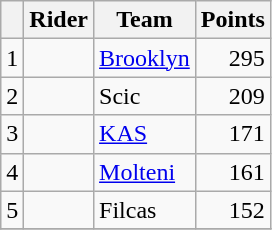<table class="wikitable">
<tr>
<th></th>
<th>Rider</th>
<th>Team</th>
<th>Points</th>
</tr>
<tr>
<td>1</td>
<td> </td>
<td><a href='#'>Brooklyn</a></td>
<td align=right>295</td>
</tr>
<tr>
<td>2</td>
<td></td>
<td>Scic</td>
<td align=right>209</td>
</tr>
<tr>
<td>3</td>
<td> </td>
<td><a href='#'>KAS</a></td>
<td align=right>171</td>
</tr>
<tr>
<td>4</td>
<td> </td>
<td><a href='#'>Molteni</a></td>
<td align=right>161</td>
</tr>
<tr>
<td>5</td>
<td></td>
<td>Filcas</td>
<td align=right>152</td>
</tr>
<tr>
</tr>
</table>
